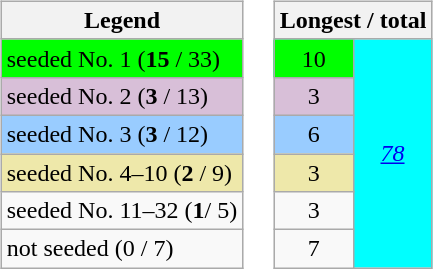<table>
<tr valign=top>
<td><br><table class=wikitable>
<tr>
<th>Legend</th>
</tr>
<tr bgcolor=lime>
<td>seeded No. 1 (<strong>15</strong> / 33)</td>
</tr>
<tr bgcolor=thistle>
<td>seeded No. 2 (<strong>3</strong> / 13)</td>
</tr>
<tr bgcolor=99ccff>
<td>seeded No. 3 (<strong>3</strong> / 12)</td>
</tr>
<tr bgcolor=eee8aa>
<td>seeded No. 4–10 (<strong>2</strong> / 9)</td>
</tr>
<tr>
<td>seeded No. 11–32 (<strong>1</strong>/ 5)</td>
</tr>
<tr>
<td>not seeded (0 / 7)</td>
</tr>
</table>
</td>
<td><br><table class=wikitable style="font-size:100%; text-align:center">
<tr>
<th colspan=7>Longest / total</th>
</tr>
<tr style="background:Aqua;">
<td bgcolor=lime>10</td>
<td rowspan=7><a href='#'><em>78</em></a></td>
</tr>
<tr>
<td bgcolor=thistle>3</td>
</tr>
<tr>
<td bgcolor=99ccff>6</td>
</tr>
<tr>
<td bgcolor=eee8aa>3</td>
</tr>
<tr>
<td>3</td>
</tr>
<tr>
<td>7</td>
</tr>
</table>
</td>
</tr>
</table>
